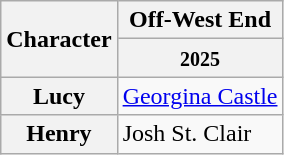<table class="wikitable">
<tr>
<th rowspan="2">Character</th>
<th>Off-West End</th>
</tr>
<tr>
<th><small>2025</small></th>
</tr>
<tr>
<th>Lucy</th>
<td><a href='#'>Georgina Castle</a></td>
</tr>
<tr>
<th>Henry</th>
<td>Josh St. Clair</td>
</tr>
</table>
